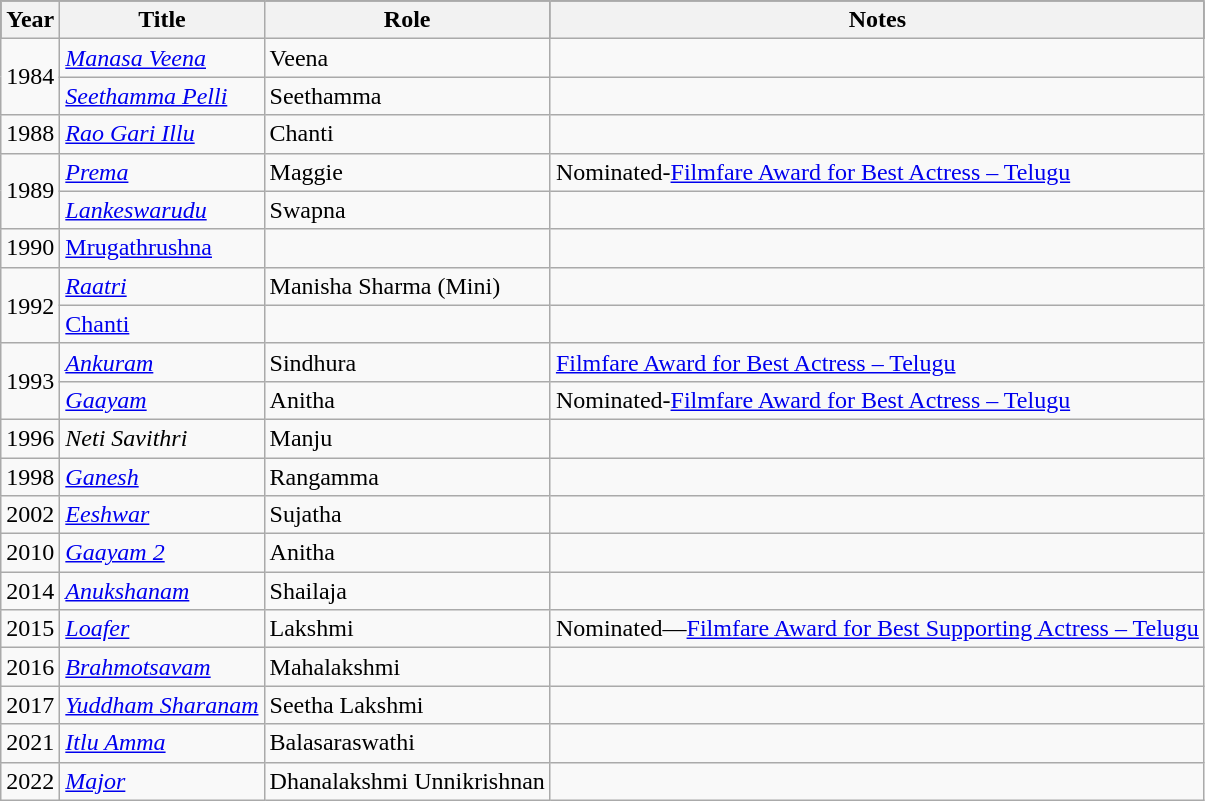<table class="wikitable sortable">
<tr style="background:#000;">
<th>Year</th>
<th>Title</th>
<th>Role</th>
<th>Notes</th>
</tr>
<tr>
<td rowspan="2">1984</td>
<td><em><a href='#'>Manasa Veena</a></em></td>
<td>Veena</td>
<td></td>
</tr>
<tr>
<td><em><a href='#'>Seethamma Pelli</a></em></td>
<td>Seethamma</td>
<td></td>
</tr>
<tr>
<td>1988</td>
<td><em><a href='#'>Rao Gari Illu</a></em></td>
<td>Chanti</td>
<td></td>
</tr>
<tr>
<td rowspan="2">1989</td>
<td><em><a href='#'>Prema</a></em></td>
<td>Maggie</td>
<td>Nominated-<a href='#'>Filmfare Award for Best Actress – Telugu</a></td>
</tr>
<tr>
<td><em><a href='#'>Lankeswarudu</a></em></td>
<td>Swapna</td>
<td></td>
</tr>
<tr>
<td>1990</td>
<td><a href='#'>Mrugathrushna</a></td>
<td></td>
<td></td>
</tr>
<tr>
<td rowspan="2">1992</td>
<td><em><a href='#'>Raatri</a></em></td>
<td>Manisha Sharma (Mini)</td>
<td></td>
</tr>
<tr>
<td><a href='#'>Chanti</a></td>
<td></td>
<td></td>
</tr>
<tr>
<td rowspan="2">1993</td>
<td><em><a href='#'>Ankuram</a></em></td>
<td>Sindhura</td>
<td><a href='#'>Filmfare Award for Best Actress – Telugu</a></td>
</tr>
<tr>
<td><em><a href='#'>Gaayam</a></em></td>
<td>Anitha</td>
<td>Nominated-<a href='#'>Filmfare Award for Best Actress – Telugu</a></td>
</tr>
<tr>
<td>1996</td>
<td><em>Neti Savithri</em></td>
<td>Manju</td>
<td></td>
</tr>
<tr>
<td>1998</td>
<td><em><a href='#'>Ganesh</a></em></td>
<td>Rangamma</td>
<td></td>
</tr>
<tr>
<td>2002</td>
<td><em><a href='#'>Eeshwar</a></em></td>
<td>Sujatha</td>
<td></td>
</tr>
<tr>
<td>2010</td>
<td><em><a href='#'>Gaayam 2</a></em></td>
<td>Anitha</td>
<td></td>
</tr>
<tr>
<td>2014</td>
<td><em><a href='#'>Anukshanam</a></em></td>
<td>Shailaja</td>
<td></td>
</tr>
<tr>
<td>2015</td>
<td><em><a href='#'>Loafer</a></em></td>
<td>Lakshmi</td>
<td>Nominated—<a href='#'>Filmfare Award for Best Supporting Actress – Telugu</a></td>
</tr>
<tr>
<td>2016</td>
<td><em><a href='#'>Brahmotsavam</a></em></td>
<td>Mahalakshmi</td>
<td></td>
</tr>
<tr>
<td>2017</td>
<td><em><a href='#'>Yuddham Sharanam</a></em></td>
<td>Seetha Lakshmi</td>
<td></td>
</tr>
<tr>
<td>2021</td>
<td><em><a href='#'>Itlu Amma</a></em></td>
<td>Balasaraswathi</td>
<td></td>
</tr>
<tr>
<td>2022</td>
<td><em><a href='#'>Major</a></em></td>
<td>Dhanalakshmi Unnikrishnan</td>
<td></td>
</tr>
</table>
